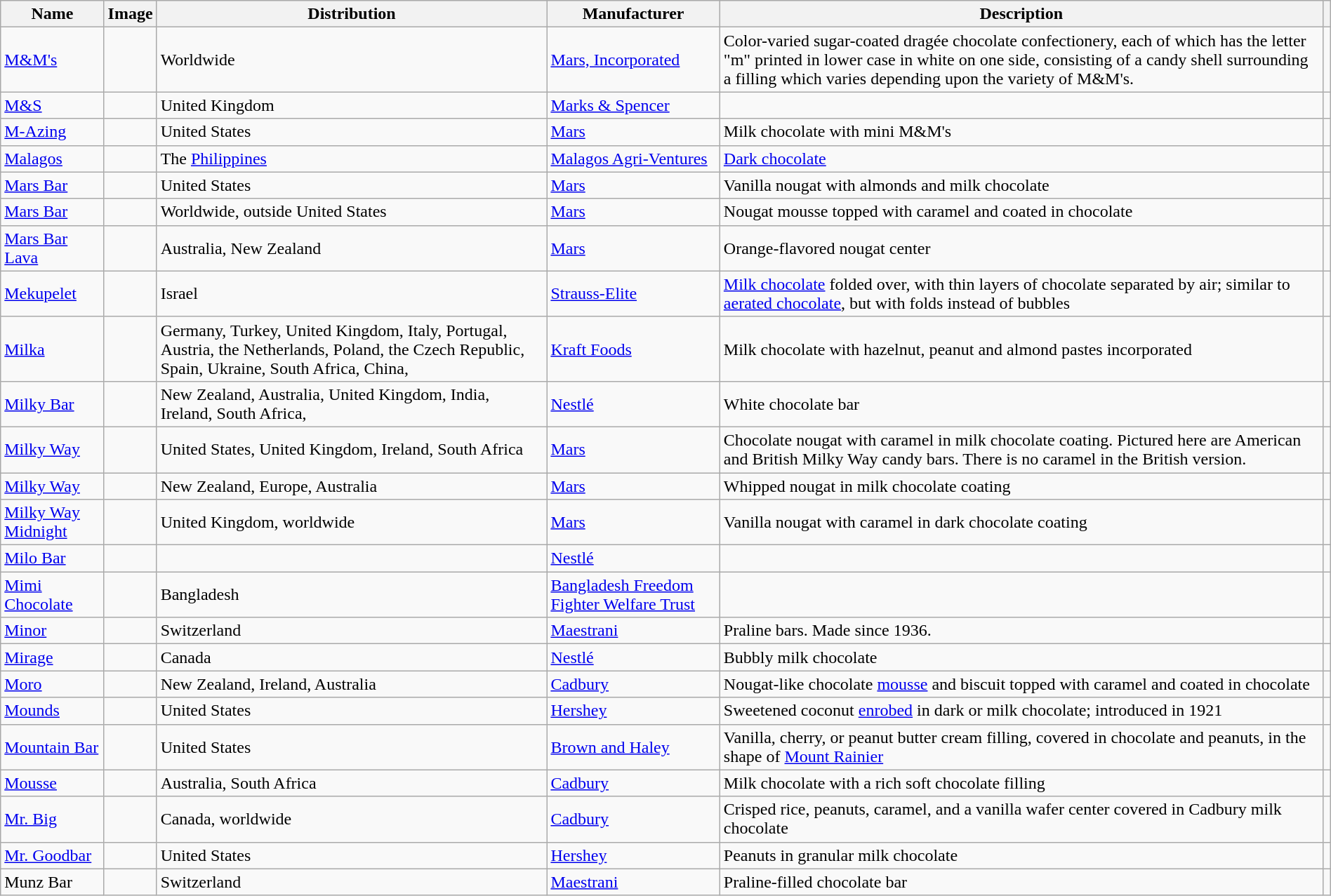<table class="wikitable sortable" style="width:100%">
<tr>
<th>Name</th>
<th class="unsortable">Image</th>
<th>Distribution</th>
<th>Manufacturer</th>
<th>Description</th>
<th></th>
</tr>
<tr>
<td><a href='#'>M&M's</a></td>
<td></td>
<td>Worldwide</td>
<td><a href='#'>Mars, Incorporated</a></td>
<td>Color-varied sugar-coated dragée chocolate confectionery, each of which has the letter "m" printed in lower case in white on one side, consisting of a candy shell surrounding a filling which varies depending upon the variety of M&M's.</td>
<td></td>
</tr>
<tr>
<td><a href='#'>M&S</a></td>
<td></td>
<td>United Kingdom</td>
<td><a href='#'>Marks & Spencer</a></td>
<td></td>
<td></td>
</tr>
<tr>
<td><a href='#'>M-Azing</a></td>
<td></td>
<td>United States</td>
<td><a href='#'>Mars</a></td>
<td>Milk chocolate with mini M&M's</td>
<td></td>
</tr>
<tr>
<td><a href='#'>Malagos</a></td>
<td></td>
<td>The <a href='#'>Philippines</a></td>
<td><a href='#'>Malagos Agri-Ventures</a></td>
<td><a href='#'>Dark chocolate</a></td>
<td></td>
</tr>
<tr>
<td><a href='#'>Mars Bar</a></td>
<td></td>
<td>United States</td>
<td><a href='#'>Mars</a></td>
<td>Vanilla nougat with almonds and milk chocolate</td>
<td></td>
</tr>
<tr>
<td><a href='#'>Mars Bar</a></td>
<td></td>
<td>Worldwide, outside United States</td>
<td><a href='#'>Mars</a></td>
<td>Nougat mousse topped with caramel and coated in chocolate</td>
<td></td>
</tr>
<tr>
<td><a href='#'>Mars Bar Lava</a></td>
<td></td>
<td>Australia, New Zealand</td>
<td><a href='#'>Mars</a></td>
<td>Orange-flavored nougat center</td>
<td></td>
</tr>
<tr>
<td><a href='#'>Mekupelet</a></td>
<td></td>
<td>Israel</td>
<td><a href='#'>Strauss-Elite</a></td>
<td><a href='#'>Milk chocolate</a> folded over, with thin layers of chocolate separated by air; similar to <a href='#'>aerated chocolate</a>, but with folds instead of bubbles</td>
<td></td>
</tr>
<tr>
<td><a href='#'>Milka</a></td>
<td></td>
<td>Germany, Turkey, United Kingdom, Italy, Portugal, Austria, the Netherlands, Poland, the Czech Republic, Spain, Ukraine, South Africa, China,</td>
<td><a href='#'>Kraft Foods</a></td>
<td>Milk chocolate with hazelnut, peanut and almond pastes incorporated</td>
<td></td>
</tr>
<tr>
<td><a href='#'>Milky Bar</a></td>
<td></td>
<td>New Zealand, Australia, United Kingdom, India, Ireland, South Africa,</td>
<td><a href='#'>Nestlé</a></td>
<td>White chocolate bar</td>
<td></td>
</tr>
<tr>
<td><a href='#'>Milky Way</a></td>
<td></td>
<td>United States, United Kingdom, Ireland, South Africa</td>
<td><a href='#'>Mars</a></td>
<td>Chocolate nougat with caramel in milk chocolate coating. Pictured here are American and British Milky Way candy bars.  There is no caramel in the British version.</td>
<td></td>
</tr>
<tr>
<td><a href='#'>Milky Way</a></td>
<td></td>
<td>New Zealand, Europe, Australia</td>
<td><a href='#'>Mars</a></td>
<td>Whipped nougat in milk chocolate coating</td>
<td></td>
</tr>
<tr>
<td><a href='#'>Milky Way Midnight</a></td>
<td></td>
<td>United Kingdom, worldwide</td>
<td><a href='#'>Mars</a></td>
<td>Vanilla nougat with caramel in dark chocolate coating</td>
<td></td>
</tr>
<tr>
<td><a href='#'>Milo Bar</a></td>
<td></td>
<td New Zealand, Australia, South Africa></td>
<td><a href='#'>Nestlé</a></td>
<td></td>
<td></td>
</tr>
<tr>
<td><a href='#'>Mimi Chocolate</a></td>
<td></td>
<td>Bangladesh</td>
<td><a href='#'>Bangladesh Freedom Fighter Welfare Trust</a></td>
<td></td>
<td></td>
</tr>
<tr>
<td><a href='#'>Minor</a></td>
<td></td>
<td>Switzerland</td>
<td><a href='#'>Maestrani</a></td>
<td>Praline bars. Made since 1936.</td>
<td></td>
</tr>
<tr>
<td><a href='#'>Mirage</a></td>
<td></td>
<td>Canada</td>
<td><a href='#'>Nestlé</a></td>
<td>Bubbly milk chocolate</td>
<td></td>
</tr>
<tr>
<td><a href='#'>Moro</a></td>
<td></td>
<td>New Zealand, Ireland, Australia</td>
<td><a href='#'>Cadbury</a></td>
<td>Nougat-like chocolate <a href='#'>mousse</a> and biscuit topped with caramel and coated in chocolate</td>
<td></td>
</tr>
<tr>
<td><a href='#'>Mounds</a></td>
<td></td>
<td>United States</td>
<td><a href='#'>Hershey</a></td>
<td>Sweetened coconut <a href='#'>enrobed</a> in dark or milk chocolate; introduced in 1921</td>
<td></td>
</tr>
<tr>
<td><a href='#'>Mountain Bar</a></td>
<td></td>
<td>United States</td>
<td><a href='#'>Brown and Haley</a></td>
<td>Vanilla, cherry, or peanut butter cream filling, covered in chocolate and peanuts, in the shape of <a href='#'>Mount Rainier</a></td>
<td></td>
</tr>
<tr>
<td><a href='#'>Mousse</a></td>
<td></td>
<td>Australia, South Africa</td>
<td><a href='#'>Cadbury</a></td>
<td>Milk chocolate with a rich soft chocolate filling</td>
<td></td>
</tr>
<tr>
<td><a href='#'>Mr. Big</a></td>
<td></td>
<td>Canada, worldwide</td>
<td><a href='#'>Cadbury</a></td>
<td>Crisped rice, peanuts, caramel, and a vanilla wafer center covered in Cadbury milk chocolate</td>
<td></td>
</tr>
<tr>
<td><a href='#'>Mr. Goodbar</a></td>
<td></td>
<td>United States</td>
<td><a href='#'>Hershey</a></td>
<td>Peanuts in granular milk chocolate</td>
<td></td>
</tr>
<tr>
<td>Munz Bar</td>
<td></td>
<td>Switzerland</td>
<td><a href='#'>Maestrani</a></td>
<td>Praline-filled chocolate bar</td>
<td></td>
</tr>
</table>
